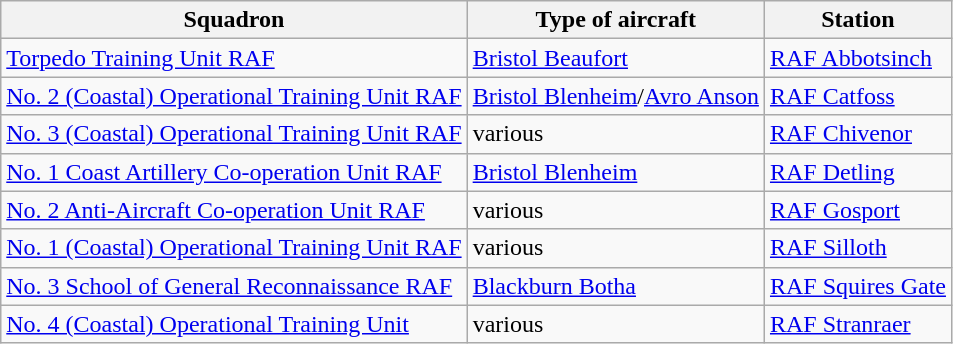<table class="wikitable">
<tr>
<th>Squadron</th>
<th>Type of aircraft</th>
<th>Station</th>
</tr>
<tr>
<td><a href='#'>Torpedo Training Unit RAF</a></td>
<td><a href='#'>Bristol Beaufort</a></td>
<td><a href='#'>RAF Abbotsinch</a></td>
</tr>
<tr>
<td><a href='#'>No. 2 (Coastal) Operational Training Unit RAF</a></td>
<td><a href='#'>Bristol Blenheim</a>/<a href='#'>Avro Anson</a></td>
<td><a href='#'>RAF Catfoss</a></td>
</tr>
<tr>
<td><a href='#'>No. 3 (Coastal) Operational Training Unit RAF</a></td>
<td>various</td>
<td><a href='#'>RAF Chivenor</a></td>
</tr>
<tr>
<td><a href='#'>No. 1 Coast Artillery Co-operation Unit RAF</a></td>
<td><a href='#'>Bristol Blenheim</a></td>
<td><a href='#'>RAF Detling</a></td>
</tr>
<tr>
<td><a href='#'>No. 2 Anti-Aircraft Co-operation Unit RAF</a></td>
<td>various</td>
<td><a href='#'>RAF Gosport</a></td>
</tr>
<tr>
<td><a href='#'>No. 1 (Coastal) Operational Training Unit RAF</a></td>
<td>various</td>
<td><a href='#'>RAF Silloth</a></td>
</tr>
<tr>
<td><a href='#'>No. 3 School of General Reconnaissance RAF</a></td>
<td><a href='#'>Blackburn Botha</a></td>
<td><a href='#'>RAF Squires Gate</a></td>
</tr>
<tr>
<td><a href='#'>No. 4 (Coastal) Operational Training Unit</a></td>
<td>various</td>
<td><a href='#'>RAF Stranraer</a></td>
</tr>
</table>
